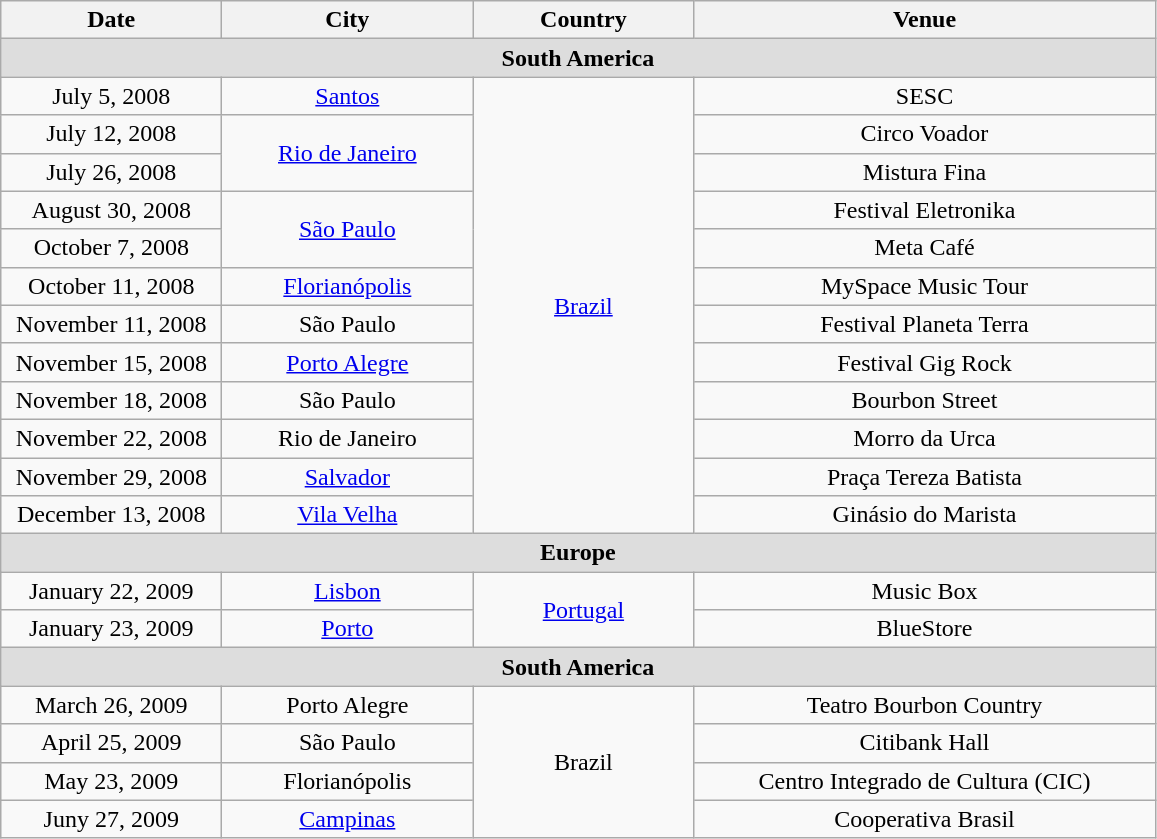<table class="wikitable" style="text-align:center;">
<tr>
<th width="140">Date</th>
<th width="160">City</th>
<th width="140">Country</th>
<th width="300">Venue</th>
</tr>
<tr bgcolor="#DDDDDD">
<td colspan="4"><strong>South America</strong></td>
</tr>
<tr>
<td>July 5, 2008</td>
<td><a href='#'>Santos</a></td>
<td rowspan="12"><a href='#'>Brazil</a></td>
<td>SESC</td>
</tr>
<tr>
<td>July 12, 2008</td>
<td rowspan="2"><a href='#'>Rio de Janeiro</a></td>
<td>Circo Voador</td>
</tr>
<tr>
<td>July 26, 2008</td>
<td>Mistura Fina</td>
</tr>
<tr>
<td>August 30, 2008</td>
<td rowspan="2"><a href='#'>São Paulo</a></td>
<td>Festival Eletronika</td>
</tr>
<tr>
<td>October 7, 2008</td>
<td>Meta Café</td>
</tr>
<tr>
<td>October 11, 2008</td>
<td><a href='#'>Florianópolis</a></td>
<td>MySpace Music Tour</td>
</tr>
<tr>
<td>November 11, 2008</td>
<td>São Paulo</td>
<td>Festival Planeta Terra</td>
</tr>
<tr>
<td>November 15, 2008</td>
<td><a href='#'>Porto Alegre</a></td>
<td>Festival Gig Rock</td>
</tr>
<tr>
<td>November 18, 2008</td>
<td>São Paulo</td>
<td>Bourbon Street</td>
</tr>
<tr>
<td>November 22, 2008</td>
<td>Rio de Janeiro</td>
<td>Morro da Urca</td>
</tr>
<tr>
<td>November 29, 2008</td>
<td><a href='#'>Salvador</a></td>
<td>Praça Tereza Batista</td>
</tr>
<tr>
<td>December 13, 2008</td>
<td><a href='#'>Vila Velha</a></td>
<td>Ginásio do Marista</td>
</tr>
<tr bgcolor="#DDDDDD">
<td colspan=4><strong>Europe</strong></td>
</tr>
<tr>
<td>January 22, 2009</td>
<td><a href='#'>Lisbon</a></td>
<td rowspan="2"><a href='#'>Portugal</a></td>
<td>Music Box</td>
</tr>
<tr>
<td>January 23, 2009</td>
<td><a href='#'>Porto</a></td>
<td>BlueStore</td>
</tr>
<tr bgcolor="#DDDDDD">
<td colspan=4><strong>South America</strong></td>
</tr>
<tr>
<td>March 26, 2009</td>
<td>Porto Alegre</td>
<td rowspan="4">Brazil</td>
<td>Teatro Bourbon Country</td>
</tr>
<tr>
<td>April 25, 2009</td>
<td>São Paulo</td>
<td>Citibank Hall</td>
</tr>
<tr>
<td>May 23, 2009</td>
<td>Florianópolis</td>
<td>Centro Integrado de Cultura (CIC)</td>
</tr>
<tr>
<td>Juny 27, 2009</td>
<td><a href='#'>Campinas</a></td>
<td>Cooperativa Brasil</td>
</tr>
</table>
